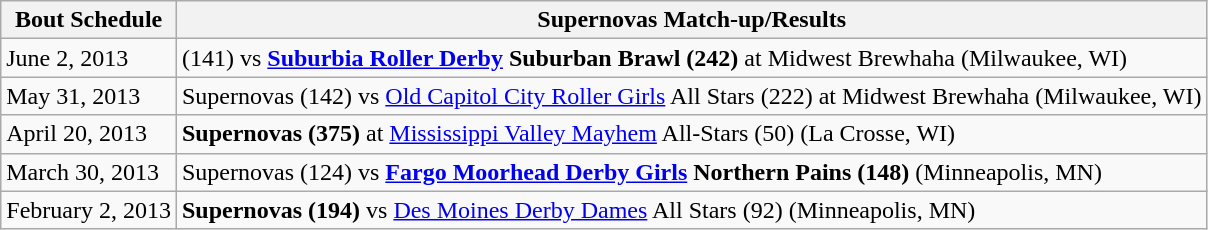<table class="wikitable">
<tr>
<th>Bout Schedule</th>
<th>Supernovas Match-up/Results</th>
</tr>
<tr>
<td>June 2, 2013</td>
<td>(141) vs <strong><a href='#'>Suburbia Roller Derby</a> Suburban Brawl (242)</strong> at Midwest Brewhaha (Milwaukee, WI)</td>
</tr>
<tr>
<td>May 31, 2013</td>
<td>Supernovas (142) vs <a href='#'>Old Capitol City Roller Girls</a> All Stars (222) at Midwest Brewhaha (Milwaukee, WI)</td>
</tr>
<tr>
<td>April 20, 2013</td>
<td><strong>Supernovas (375)</strong> at <a href='#'>Mississippi Valley Mayhem</a> All-Stars (50) (La Crosse, WI)</td>
</tr>
<tr>
<td>March 30, 2013</td>
<td>Supernovas (124) vs <strong><a href='#'>Fargo Moorhead Derby Girls</a> Northern Pains (148)</strong> (Minneapolis, MN)</td>
</tr>
<tr>
<td>February 2, 2013</td>
<td><strong>Supernovas (194)</strong> vs <a href='#'>Des Moines Derby Dames</a> All Stars (92) (Minneapolis, MN)</td>
</tr>
</table>
